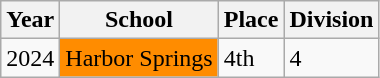<table class="wikitable sortable">
<tr>
<th>Year</th>
<th>School</th>
<th>Place</th>
<th>Division</th>
</tr>
<tr>
<td>2024</td>
<td !align=center style="background:darkorange;color:black">Harbor Springs</td>
<td>4th</td>
<td>4</td>
</tr>
</table>
